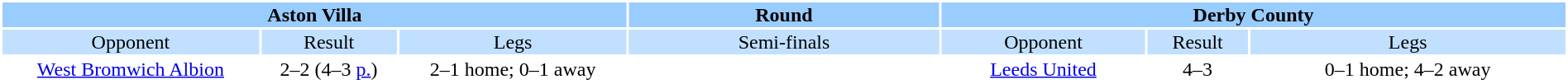<table width="100%" bgcolor=white>
<tr valign=top bgcolor=#99ccff>
<th colspan=3 style="width:40%"><strong>Aston Villa</strong></th>
<th style="width:20%"><strong>Round</strong></th>
<th colspan=3 style="width:40%"><strong>Derby County</strong></th>
</tr>
<tr valign=top align="center" bgcolor=#c1e0ff>
<td>Opponent</td>
<td>Result</td>
<td>Legs</td>
<td bgcolor=#c1e0ff>Semi-finals</td>
<td>Opponent</td>
<td>Result</td>
<td>Legs</td>
</tr>
<tr align="center">
<td><a href='#'>West Bromwich Albion</a></td>
<td>2–2 (4–3 <a href='#'>p.</a>)</td>
<td>2–1 home; 0–1  away</td>
<td></td>
<td><a href='#'>Leeds United</a></td>
<td>4–3</td>
<td>0–1 home; 4–2 away</td>
</tr>
</table>
